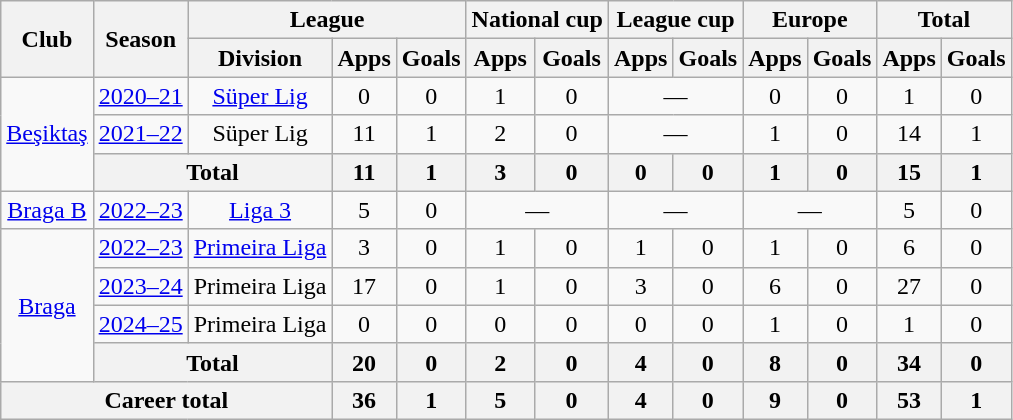<table class="wikitable" style="text-align:center">
<tr>
<th rowspan="2">Club</th>
<th rowspan="2">Season</th>
<th colspan="3">League</th>
<th colspan="2">National cup</th>
<th colspan="2">League cup</th>
<th colspan="2">Europe</th>
<th colspan="2">Total</th>
</tr>
<tr>
<th>Division</th>
<th>Apps</th>
<th>Goals</th>
<th>Apps</th>
<th>Goals</th>
<th>Apps</th>
<th>Goals</th>
<th>Apps</th>
<th>Goals</th>
<th>Apps</th>
<th>Goals</th>
</tr>
<tr>
<td rowspan="3"><a href='#'>Beşiktaş</a></td>
<td><a href='#'>2020–21</a></td>
<td><a href='#'>Süper Lig</a></td>
<td>0</td>
<td>0</td>
<td>1</td>
<td>0</td>
<td colspan="2">—</td>
<td>0</td>
<td>0</td>
<td>1</td>
<td>0</td>
</tr>
<tr>
<td><a href='#'>2021–22</a></td>
<td>Süper Lig</td>
<td>11</td>
<td>1</td>
<td>2</td>
<td>0</td>
<td colspan="2">—</td>
<td>1</td>
<td>0</td>
<td>14</td>
<td>1</td>
</tr>
<tr>
<th colspan="2">Total</th>
<th>11</th>
<th>1</th>
<th>3</th>
<th>0</th>
<th>0</th>
<th>0</th>
<th>1</th>
<th>0</th>
<th>15</th>
<th>1</th>
</tr>
<tr>
<td><a href='#'>Braga B</a></td>
<td><a href='#'>2022–23</a></td>
<td><a href='#'>Liga 3</a></td>
<td>5</td>
<td>0</td>
<td colspan="2">—</td>
<td colspan="2">—</td>
<td colspan="2">—</td>
<td>5</td>
<td>0</td>
</tr>
<tr>
<td rowspan="4"><a href='#'>Braga</a></td>
<td><a href='#'>2022–23</a></td>
<td><a href='#'>Primeira Liga</a></td>
<td>3</td>
<td>0</td>
<td>1</td>
<td>0</td>
<td>1</td>
<td>0</td>
<td>1</td>
<td>0</td>
<td>6</td>
<td>0</td>
</tr>
<tr>
<td><a href='#'>2023–24</a></td>
<td>Primeira Liga</td>
<td>17</td>
<td>0</td>
<td>1</td>
<td>0</td>
<td>3</td>
<td>0</td>
<td>6</td>
<td>0</td>
<td>27</td>
<td>0</td>
</tr>
<tr>
<td><a href='#'>2024–25</a></td>
<td>Primeira Liga</td>
<td>0</td>
<td>0</td>
<td>0</td>
<td>0</td>
<td>0</td>
<td>0</td>
<td>1</td>
<td>0</td>
<td>1</td>
<td>0</td>
</tr>
<tr>
<th colspan="2">Total</th>
<th>20</th>
<th>0</th>
<th>2</th>
<th>0</th>
<th>4</th>
<th>0</th>
<th>8</th>
<th>0</th>
<th>34</th>
<th>0</th>
</tr>
<tr>
<th colspan="3">Career total</th>
<th>36</th>
<th>1</th>
<th>5</th>
<th>0</th>
<th>4</th>
<th>0</th>
<th>9</th>
<th>0</th>
<th>53</th>
<th>1</th>
</tr>
</table>
